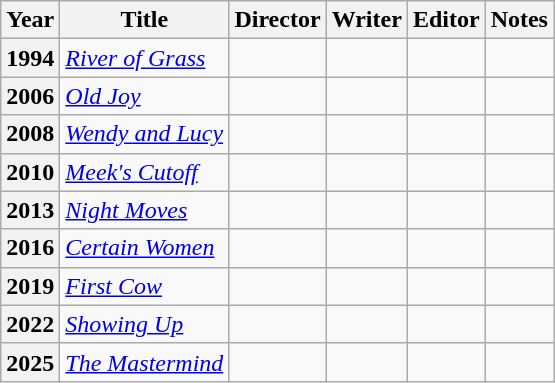<table class="wikitable plainrowheaders" style="margin-right: 0;">
<tr>
<th scope="col">Year</th>
<th scope="col">Title</th>
<th scope="col">Director</th>
<th scope="col">Writer</th>
<th scope="col">Editor</th>
<th scope="col">Notes</th>
</tr>
<tr>
<th scope="row">1994</th>
<td><em><a href='#'>River of Grass</a></em></td>
<td></td>
<td></td>
<td></td>
<td></td>
</tr>
<tr>
<th scope="row">2006</th>
<td><em><a href='#'>Old Joy</a></em></td>
<td></td>
<td></td>
<td></td>
<td></td>
</tr>
<tr>
<th scope="row">2008</th>
<td><em><a href='#'>Wendy and Lucy</a></em></td>
<td></td>
<td></td>
<td></td>
<td></td>
</tr>
<tr>
<th scope="row">2010</th>
<td><em><a href='#'>Meek's Cutoff</a></em></td>
<td></td>
<td></td>
<td></td>
<td></td>
</tr>
<tr>
<th scope="row">2013</th>
<td><em><a href='#'>Night Moves</a></em></td>
<td></td>
<td></td>
<td></td>
<td></td>
</tr>
<tr>
<th scope="row">2016</th>
<td><em><a href='#'>Certain Women</a></em></td>
<td></td>
<td></td>
<td></td>
<td></td>
</tr>
<tr>
<th scope="row">2019</th>
<td><em><a href='#'>First Cow</a></em></td>
<td></td>
<td></td>
<td></td>
<td align=center></td>
</tr>
<tr>
<th scope="row">2022</th>
<td><em><a href='#'>Showing Up</a></em></td>
<td></td>
<td></td>
<td></td>
<td align=center></td>
</tr>
<tr>
<th scope="row">2025</th>
<td><em><a href='#'>The Mastermind</a></em></td>
<td></td>
<td></td>
<td></td>
<td align=center></td>
</tr>
</table>
